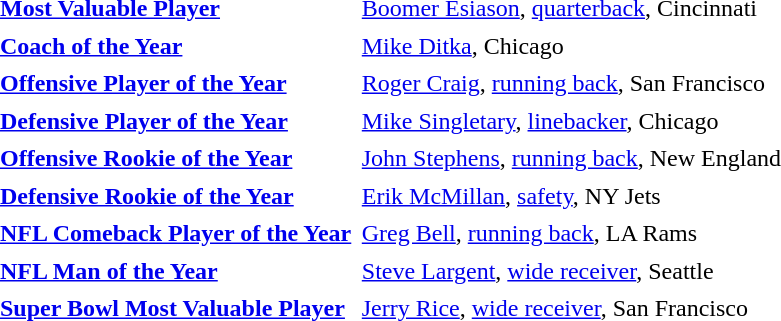<table cellpadding="3" cellspacing="1">
<tr>
<td><strong><a href='#'>Most Valuable Player</a></strong></td>
<td><a href='#'>Boomer Esiason</a>, <a href='#'>quarterback</a>, Cincinnati</td>
</tr>
<tr>
<td><strong><a href='#'>Coach of the Year</a></strong></td>
<td><a href='#'>Mike Ditka</a>, Chicago</td>
</tr>
<tr>
<td><strong><a href='#'>Offensive Player of the Year</a></strong></td>
<td><a href='#'>Roger Craig</a>, <a href='#'>running back</a>, San Francisco</td>
</tr>
<tr>
<td><strong><a href='#'>Defensive Player of the Year</a></strong></td>
<td><a href='#'>Mike Singletary</a>, <a href='#'>linebacker</a>, Chicago</td>
</tr>
<tr>
<td><strong><a href='#'>Offensive Rookie of the Year</a></strong></td>
<td><a href='#'>John Stephens</a>, <a href='#'>running back</a>, New England</td>
</tr>
<tr>
<td><strong><a href='#'>Defensive Rookie of the Year</a></strong></td>
<td><a href='#'>Erik McMillan</a>, <a href='#'>safety</a>, NY Jets</td>
</tr>
<tr>
<td><strong><a href='#'>NFL Comeback Player of the Year</a></strong></td>
<td><a href='#'>Greg Bell</a>, <a href='#'>running back</a>, LA Rams</td>
</tr>
<tr>
<td><strong><a href='#'>NFL Man of the Year</a></strong></td>
<td><a href='#'>Steve Largent</a>, <a href='#'>wide receiver</a>, Seattle</td>
</tr>
<tr>
<td><strong><a href='#'>Super Bowl Most Valuable Player</a></strong></td>
<td><a href='#'>Jerry Rice</a>, <a href='#'>wide receiver</a>, San Francisco</td>
</tr>
</table>
